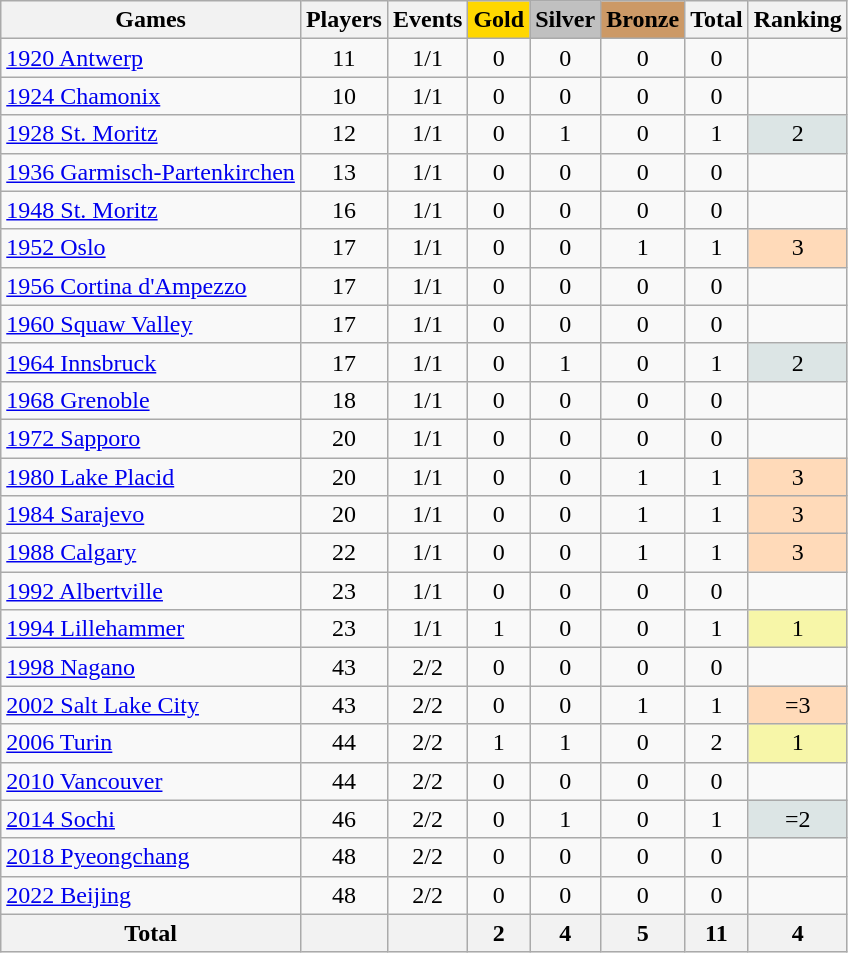<table class="wikitable sortable" style="text-align:center">
<tr>
<th>Games</th>
<th>Players</th>
<th>Events</th>
<th style="background-color:gold;">Gold</th>
<th style="background-color:silver;">Silver</th>
<th style="background-color:#c96;">Bronze</th>
<th>Total</th>
<th>Ranking</th>
</tr>
<tr>
<td align=left><a href='#'>1920 Antwerp</a></td>
<td>11</td>
<td>1/1</td>
<td>0</td>
<td>0</td>
<td>0</td>
<td>0</td>
<td></td>
</tr>
<tr>
<td align=left><a href='#'>1924 Chamonix</a></td>
<td>10</td>
<td>1/1</td>
<td>0</td>
<td>0</td>
<td>0</td>
<td>0</td>
<td></td>
</tr>
<tr>
<td align=left><a href='#'>1928 St. Moritz</a></td>
<td>12</td>
<td>1/1</td>
<td>0</td>
<td>1</td>
<td>0</td>
<td>1</td>
<td bgcolor=dce5e5>2</td>
</tr>
<tr>
<td align=left><a href='#'>1936 Garmisch-Partenkirchen</a></td>
<td>13</td>
<td>1/1</td>
<td>0</td>
<td>0</td>
<td>0</td>
<td>0</td>
<td></td>
</tr>
<tr>
<td align=left><a href='#'>1948 St. Moritz</a></td>
<td>16</td>
<td>1/1</td>
<td>0</td>
<td>0</td>
<td>0</td>
<td>0</td>
<td></td>
</tr>
<tr>
<td align=left><a href='#'>1952 Oslo</a></td>
<td>17</td>
<td>1/1</td>
<td>0</td>
<td>0</td>
<td>1</td>
<td>1</td>
<td bgcolor=ffdab9>3</td>
</tr>
<tr>
<td align=left><a href='#'>1956 Cortina d'Ampezzo</a></td>
<td>17</td>
<td>1/1</td>
<td>0</td>
<td>0</td>
<td>0</td>
<td>0</td>
<td></td>
</tr>
<tr>
<td align=left><a href='#'>1960 Squaw Valley</a></td>
<td>17</td>
<td>1/1</td>
<td>0</td>
<td>0</td>
<td>0</td>
<td>0</td>
<td></td>
</tr>
<tr>
<td align=left><a href='#'>1964 Innsbruck</a></td>
<td>17</td>
<td>1/1</td>
<td>0</td>
<td>1</td>
<td>0</td>
<td>1</td>
<td bgcolor=dce5e5>2</td>
</tr>
<tr>
<td align=left><a href='#'>1968 Grenoble</a></td>
<td>18</td>
<td>1/1</td>
<td>0</td>
<td>0</td>
<td>0</td>
<td>0</td>
<td></td>
</tr>
<tr>
<td align=left><a href='#'>1972 Sapporo</a></td>
<td>20</td>
<td>1/1</td>
<td>0</td>
<td>0</td>
<td>0</td>
<td>0</td>
<td></td>
</tr>
<tr>
<td align=left><a href='#'>1980 Lake Placid</a></td>
<td>20</td>
<td>1/1</td>
<td>0</td>
<td>0</td>
<td>1</td>
<td>1</td>
<td bgcolor=ffdab9>3</td>
</tr>
<tr>
<td align=left><a href='#'>1984 Sarajevo</a></td>
<td>20</td>
<td>1/1</td>
<td>0</td>
<td>0</td>
<td>1</td>
<td>1</td>
<td bgcolor=ffdab9>3</td>
</tr>
<tr>
<td align=left><a href='#'>1988 Calgary</a></td>
<td>22</td>
<td>1/1</td>
<td>0</td>
<td>0</td>
<td>1</td>
<td>1</td>
<td bgcolor=ffdab9>3</td>
</tr>
<tr>
<td align=left><a href='#'>1992 Albertville</a></td>
<td>23</td>
<td>1/1</td>
<td>0</td>
<td>0</td>
<td>0</td>
<td>0</td>
<td></td>
</tr>
<tr>
<td align=left><a href='#'>1994 Lillehammer</a></td>
<td>23</td>
<td>1/1</td>
<td>1</td>
<td>0</td>
<td>0</td>
<td>1</td>
<td bgcolor=F7F6A8>1</td>
</tr>
<tr>
<td align=left><a href='#'>1998 Nagano</a></td>
<td>43</td>
<td>2/2</td>
<td>0</td>
<td>0</td>
<td>0</td>
<td>0</td>
<td></td>
</tr>
<tr>
<td align=left><a href='#'>2002 Salt Lake City</a></td>
<td>43</td>
<td>2/2</td>
<td>0</td>
<td>0</td>
<td>1</td>
<td>1</td>
<td bgcolor=ffdab9>=3</td>
</tr>
<tr>
<td align=left><a href='#'>2006 Turin</a></td>
<td>44</td>
<td>2/2</td>
<td>1</td>
<td>1</td>
<td>0</td>
<td>2</td>
<td bgcolor=F7F6A8>1</td>
</tr>
<tr>
<td align=left><a href='#'>2010 Vancouver</a></td>
<td>44</td>
<td>2/2</td>
<td>0</td>
<td>0</td>
<td>0</td>
<td>0</td>
<td></td>
</tr>
<tr>
<td align=left><a href='#'>2014 Sochi</a></td>
<td>46</td>
<td>2/2</td>
<td>0</td>
<td>1</td>
<td>0</td>
<td>1</td>
<td bgcolor=dce5e5>=2</td>
</tr>
<tr>
<td align=left><a href='#'>2018 Pyeongchang</a></td>
<td>48</td>
<td>2/2</td>
<td>0</td>
<td>0</td>
<td>0</td>
<td>0</td>
<td></td>
</tr>
<tr>
<td align=left><a href='#'>2022 Beijing</a></td>
<td>48</td>
<td>2/2</td>
<td>0</td>
<td>0</td>
<td>0</td>
<td>0</td>
<td></td>
</tr>
<tr>
<th>Total</th>
<th></th>
<th></th>
<th>2</th>
<th>4</th>
<th>5</th>
<th>11</th>
<th>4</th>
</tr>
</table>
